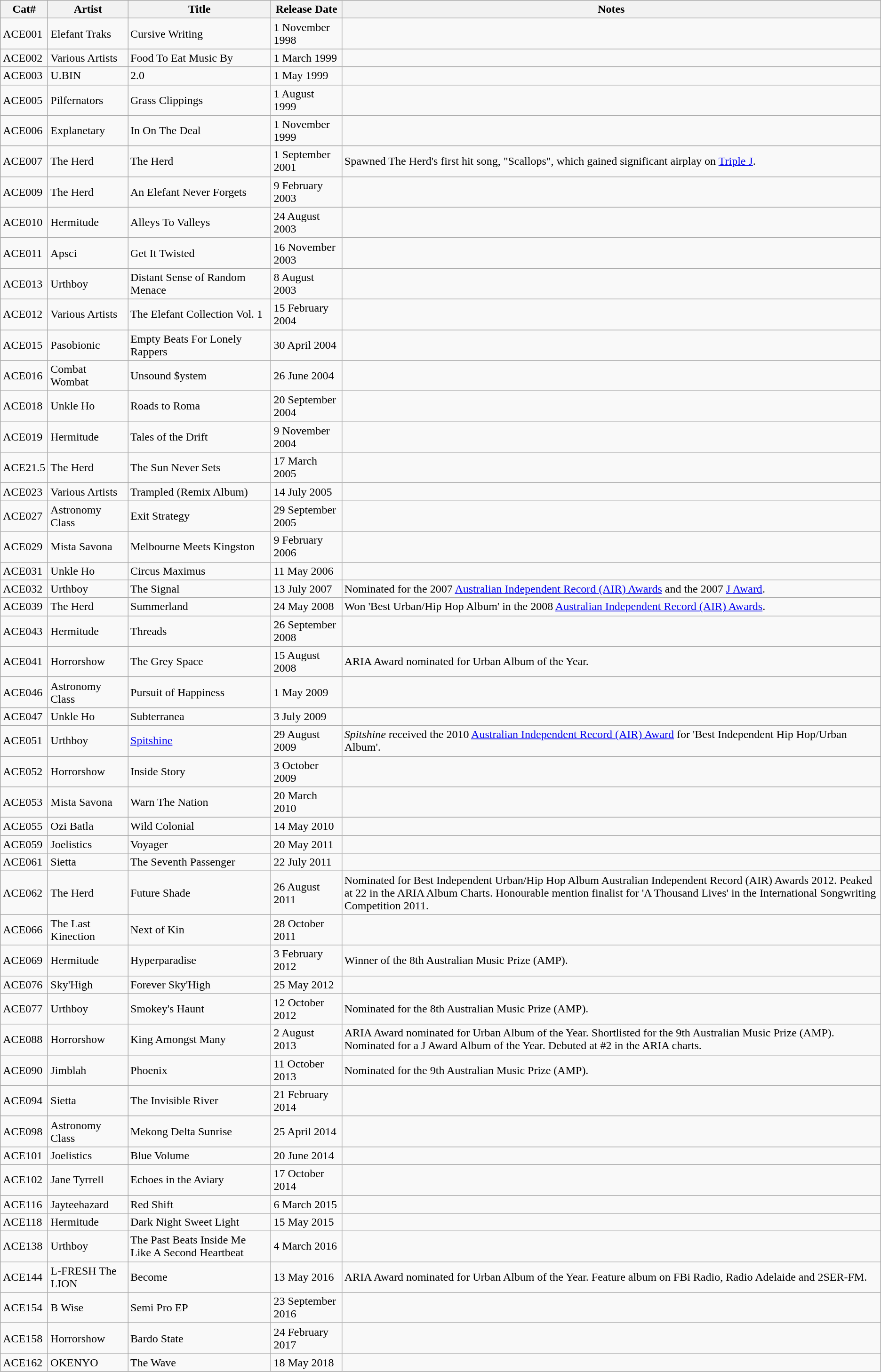<table class="wikitable">
<tr>
<th>Cat#</th>
<th>Artist</th>
<th>Title</th>
<th>Release Date</th>
<th>Notes</th>
</tr>
<tr>
<td>ACE001</td>
<td>Elefant Traks</td>
<td>Cursive Writing</td>
<td>1 November 1998</td>
<td></td>
</tr>
<tr>
<td>ACE002</td>
<td>Various Artists</td>
<td>Food To Eat Music By</td>
<td>1 March 1999</td>
<td></td>
</tr>
<tr>
<td>ACE003</td>
<td>U.BIN</td>
<td>2.0</td>
<td>1 May 1999</td>
<td></td>
</tr>
<tr>
<td>ACE005</td>
<td>Pilfernators</td>
<td>Grass Clippings</td>
<td>1 August 1999</td>
<td></td>
</tr>
<tr>
<td>ACE006</td>
<td>Explanetary</td>
<td>In On The Deal</td>
<td>1 November 1999</td>
<td></td>
</tr>
<tr>
<td>ACE007</td>
<td>The Herd</td>
<td>The Herd</td>
<td>1 September 2001</td>
<td>Spawned The Herd's first hit song, "Scallops", which gained significant airplay on <a href='#'>Triple J</a>.</td>
</tr>
<tr>
<td>ACE009</td>
<td>The Herd</td>
<td>An Elefant Never Forgets</td>
<td>9 February 2003</td>
<td></td>
</tr>
<tr>
<td>ACE010</td>
<td>Hermitude</td>
<td>Alleys To Valleys</td>
<td>24 August 2003</td>
<td></td>
</tr>
<tr>
<td>ACE011</td>
<td>Apsci</td>
<td>Get It Twisted</td>
<td>16 November 2003</td>
<td></td>
</tr>
<tr>
<td>ACE013</td>
<td>Urthboy</td>
<td>Distant Sense of Random Menace</td>
<td>8 August 2003</td>
<td></td>
</tr>
<tr>
<td>ACE012</td>
<td>Various Artists</td>
<td>The Elefant Collection Vol. 1</td>
<td>15 February 2004</td>
<td></td>
</tr>
<tr>
<td>ACE015</td>
<td>Pasobionic</td>
<td>Empty Beats For Lonely Rappers</td>
<td>30 April 2004</td>
<td></td>
</tr>
<tr>
<td>ACE016</td>
<td>Combat Wombat</td>
<td>Unsound $ystem</td>
<td>26 June 2004</td>
<td></td>
</tr>
<tr>
<td>ACE018</td>
<td>Unkle Ho</td>
<td>Roads to Roma</td>
<td>20 September 2004</td>
<td></td>
</tr>
<tr>
<td>ACE019</td>
<td>Hermitude</td>
<td>Tales of the Drift</td>
<td>9 November 2004</td>
<td></td>
</tr>
<tr>
<td>ACE21.5</td>
<td>The Herd</td>
<td>The Sun Never Sets</td>
<td>17 March 2005</td>
<td></td>
</tr>
<tr>
<td>ACE023</td>
<td>Various Artists</td>
<td>Trampled (Remix Album)</td>
<td>14 July 2005</td>
<td></td>
</tr>
<tr>
<td>ACE027</td>
<td>Astronomy Class</td>
<td>Exit Strategy</td>
<td>29 September 2005</td>
<td></td>
</tr>
<tr>
<td>ACE029</td>
<td>Mista Savona</td>
<td>Melbourne Meets Kingston</td>
<td>9 February 2006</td>
<td></td>
</tr>
<tr>
<td>ACE031</td>
<td>Unkle Ho</td>
<td>Circus Maximus</td>
<td>11 May 2006</td>
<td></td>
</tr>
<tr>
<td>ACE032</td>
<td>Urthboy</td>
<td>The Signal</td>
<td>13 July 2007</td>
<td>Nominated for the 2007 <a href='#'>Australian Independent Record (AIR) Awards</a> and the 2007 <a href='#'>J Award</a>.</td>
</tr>
<tr>
<td>ACE039</td>
<td>The Herd</td>
<td>Summerland</td>
<td>24 May 2008</td>
<td>Won 'Best Urban/Hip Hop Album' in the 2008 <a href='#'>Australian Independent Record (AIR) Awards</a>.</td>
</tr>
<tr>
<td>ACE043</td>
<td>Hermitude</td>
<td>Threads</td>
<td>26 September 2008</td>
<td></td>
</tr>
<tr>
<td>ACE041</td>
<td>Horrorshow</td>
<td>The Grey Space</td>
<td>15 August 2008</td>
<td>ARIA Award nominated for Urban Album of the Year.</td>
</tr>
<tr>
<td>ACE046</td>
<td>Astronomy Class</td>
<td>Pursuit of Happiness</td>
<td>1 May 2009</td>
<td></td>
</tr>
<tr>
<td>ACE047</td>
<td>Unkle Ho</td>
<td>Subterranea</td>
<td>3 July 2009</td>
<td></td>
</tr>
<tr>
<td>ACE051</td>
<td>Urthboy</td>
<td><a href='#'>Spitshine</a></td>
<td>29 August 2009</td>
<td><em>Spitshine</em> received the 2010 <a href='#'>Australian Independent Record (AIR) Award</a> for 'Best Independent Hip Hop/Urban Album'.</td>
</tr>
<tr>
<td>ACE052</td>
<td>Horrorshow</td>
<td>Inside Story</td>
<td>3 October 2009</td>
<td></td>
</tr>
<tr>
<td>ACE053</td>
<td>Mista Savona</td>
<td>Warn The Nation</td>
<td>20 March 2010</td>
<td></td>
</tr>
<tr>
<td>ACE055</td>
<td>Ozi Batla</td>
<td>Wild Colonial</td>
<td>14 May 2010</td>
<td></td>
</tr>
<tr>
<td>ACE059</td>
<td>Joelistics</td>
<td>Voyager</td>
<td>20 May 2011</td>
<td></td>
</tr>
<tr>
<td>ACE061</td>
<td>Sietta</td>
<td>The Seventh Passenger</td>
<td>22 July 2011</td>
<td></td>
</tr>
<tr>
<td>ACE062</td>
<td>The Herd</td>
<td>Future Shade</td>
<td>26 August 2011</td>
<td>Nominated for Best Independent Urban/Hip Hop Album Australian Independent Record (AIR) Awards 2012. Peaked at 22 in the ARIA Album Charts.  Honourable mention finalist for 'A Thousand Lives' in the International Songwriting Competition 2011.</td>
</tr>
<tr>
<td>ACE066</td>
<td>The Last Kinection</td>
<td>Next of Kin</td>
<td>28 October 2011</td>
<td></td>
</tr>
<tr>
<td>ACE069</td>
<td>Hermitude</td>
<td>Hyperparadise</td>
<td>3 February 2012</td>
<td>Winner of the 8th Australian Music Prize (AMP).</td>
</tr>
<tr>
<td>ACE076</td>
<td>Sky'High</td>
<td>Forever Sky'High</td>
<td>25 May 2012</td>
<td></td>
</tr>
<tr>
<td>ACE077</td>
<td>Urthboy</td>
<td>Smokey's Haunt</td>
<td>12 October 2012</td>
<td>Nominated for the 8th Australian Music Prize (AMP).</td>
</tr>
<tr>
<td>ACE088</td>
<td>Horrorshow</td>
<td>King Amongst Many</td>
<td>2 August 2013</td>
<td>ARIA Award nominated for Urban Album of the Year.  Shortlisted for the 9th Australian Music Prize (AMP). Nominated for a J Award Album of the Year. Debuted at #2 in the ARIA charts.</td>
</tr>
<tr>
<td>ACE090</td>
<td>Jimblah</td>
<td>Phoenix</td>
<td>11 October 2013</td>
<td>Nominated for the 9th Australian Music Prize (AMP).</td>
</tr>
<tr>
<td>ACE094</td>
<td>Sietta</td>
<td>The Invisible River</td>
<td>21 February 2014</td>
<td></td>
</tr>
<tr>
<td>ACE098</td>
<td>Astronomy Class</td>
<td>Mekong Delta Sunrise</td>
<td>25 April 2014</td>
<td></td>
</tr>
<tr>
<td>ACE101</td>
<td>Joelistics</td>
<td>Blue Volume</td>
<td>20 June 2014</td>
<td></td>
</tr>
<tr>
<td>ACE102</td>
<td>Jane Tyrrell</td>
<td>Echoes in the Aviary</td>
<td>17 October 2014</td>
<td></td>
</tr>
<tr>
<td>ACE116</td>
<td>Jayteehazard</td>
<td>Red Shift</td>
<td>6 March 2015</td>
<td></td>
</tr>
<tr>
<td>ACE118</td>
<td>Hermitude</td>
<td>Dark Night Sweet Light</td>
<td>15 May 2015</td>
<td></td>
</tr>
<tr>
<td>ACE138</td>
<td>Urthboy</td>
<td>The Past Beats Inside Me Like A Second Heartbeat</td>
<td>4 March 2016</td>
<td></td>
</tr>
<tr>
<td>ACE144</td>
<td>L-FRESH The LION</td>
<td>Become</td>
<td>13 May 2016</td>
<td>ARIA Award nominated for Urban Album of the Year. Feature album on FBi Radio, Radio Adelaide and 2SER-FM.</td>
</tr>
<tr>
<td>ACE154</td>
<td>B Wise</td>
<td>Semi Pro EP</td>
<td>23 September 2016</td>
<td></td>
</tr>
<tr>
<td>ACE158</td>
<td>Horrorshow</td>
<td>Bardo State</td>
<td>24 February 2017</td>
<td></td>
</tr>
<tr>
<td>ACE162</td>
<td>OKENYO</td>
<td>The Wave</td>
<td>18 May 2018</td>
<td></td>
</tr>
</table>
